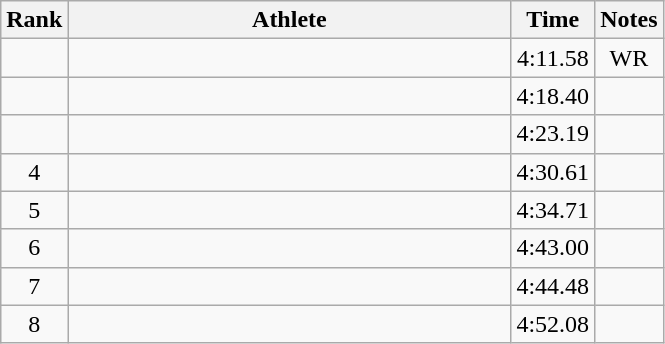<table class="wikitable" style="text-align:center">
<tr>
<th>Rank</th>
<th Style="width:18em">Athlete</th>
<th>Time</th>
<th>Notes</th>
</tr>
<tr>
<td></td>
<td style="text-align:left"></td>
<td>4:11.58</td>
<td>WR</td>
</tr>
<tr>
<td></td>
<td style="text-align:left"></td>
<td>4:18.40</td>
<td></td>
</tr>
<tr>
<td></td>
<td style="text-align:left"></td>
<td>4:23.19</td>
<td></td>
</tr>
<tr>
<td>4</td>
<td style="text-align:left"></td>
<td>4:30.61</td>
<td></td>
</tr>
<tr>
<td>5</td>
<td style="text-align:left"></td>
<td>4:34.71</td>
<td></td>
</tr>
<tr>
<td>6</td>
<td style="text-align:left"></td>
<td>4:43.00</td>
<td></td>
</tr>
<tr>
<td>7</td>
<td style="text-align:left"></td>
<td>4:44.48</td>
<td></td>
</tr>
<tr>
<td>8</td>
<td style="text-align:left"></td>
<td>4:52.08</td>
<td></td>
</tr>
</table>
